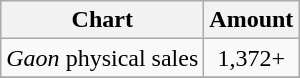<table class="wikitable" style="text-align:center">
<tr>
<th>Chart</th>
<th>Amount</th>
</tr>
<tr>
<td><em>Gaon</em> physical sales</td>
<td>1,372+</td>
</tr>
<tr>
</tr>
</table>
